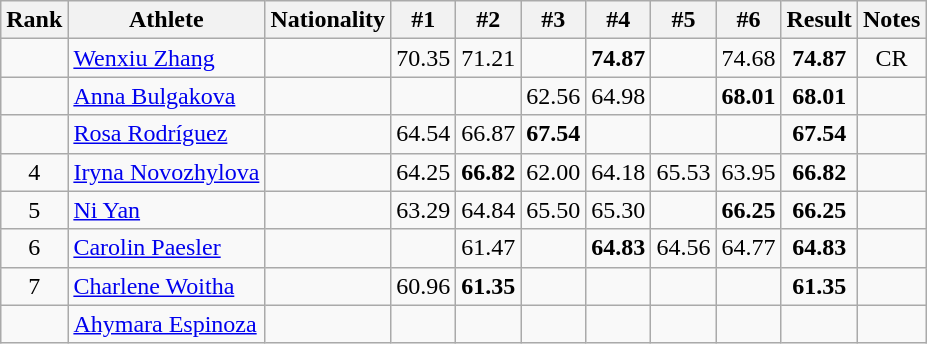<table class="wikitable sortable" style="text-align:center">
<tr>
<th>Rank</th>
<th>Athlete</th>
<th>Nationality</th>
<th>#1</th>
<th>#2</th>
<th>#3</th>
<th>#4</th>
<th>#5</th>
<th>#6</th>
<th>Result</th>
<th>Notes</th>
</tr>
<tr>
<td></td>
<td align="left"><a href='#'>Wenxiu Zhang</a></td>
<td align=left></td>
<td>70.35</td>
<td>71.21</td>
<td></td>
<td><strong>74.87</strong></td>
<td></td>
<td>74.68</td>
<td><strong>74.87</strong></td>
<td>CR</td>
</tr>
<tr>
<td></td>
<td align="left"><a href='#'>Anna Bulgakova</a></td>
<td align=left></td>
<td></td>
<td></td>
<td>62.56</td>
<td>64.98</td>
<td></td>
<td><strong>68.01</strong></td>
<td><strong>68.01</strong></td>
<td></td>
</tr>
<tr>
<td></td>
<td align="left"><a href='#'>Rosa Rodríguez</a></td>
<td align=left></td>
<td>64.54</td>
<td>66.87</td>
<td><strong>67.54</strong></td>
<td></td>
<td></td>
<td></td>
<td><strong>67.54</strong></td>
<td></td>
</tr>
<tr>
<td>4</td>
<td align="left"><a href='#'>Iryna Novozhylova</a></td>
<td align=left></td>
<td>64.25</td>
<td><strong>66.82</strong></td>
<td>62.00</td>
<td>64.18</td>
<td>65.53</td>
<td>63.95</td>
<td><strong>66.82</strong></td>
<td></td>
</tr>
<tr>
<td>5</td>
<td align="left"><a href='#'>Ni Yan</a></td>
<td align=left></td>
<td>63.29</td>
<td>64.84</td>
<td>65.50</td>
<td>65.30</td>
<td></td>
<td><strong>66.25</strong></td>
<td><strong>66.25</strong></td>
<td></td>
</tr>
<tr>
<td>6</td>
<td align="left"><a href='#'>Carolin Paesler</a></td>
<td align=left></td>
<td></td>
<td>61.47</td>
<td></td>
<td><strong>64.83</strong></td>
<td>64.56</td>
<td>64.77</td>
<td><strong>64.83</strong></td>
<td></td>
</tr>
<tr>
<td>7</td>
<td align="left"><a href='#'>Charlene Woitha</a></td>
<td align=left></td>
<td>60.96</td>
<td><strong>61.35</strong></td>
<td></td>
<td></td>
<td></td>
<td></td>
<td><strong>61.35</strong></td>
<td></td>
</tr>
<tr>
<td></td>
<td align="left"><a href='#'>Ahymara Espinoza</a></td>
<td align=left></td>
<td></td>
<td></td>
<td></td>
<td></td>
<td></td>
<td></td>
<td></td>
<td></td>
</tr>
</table>
